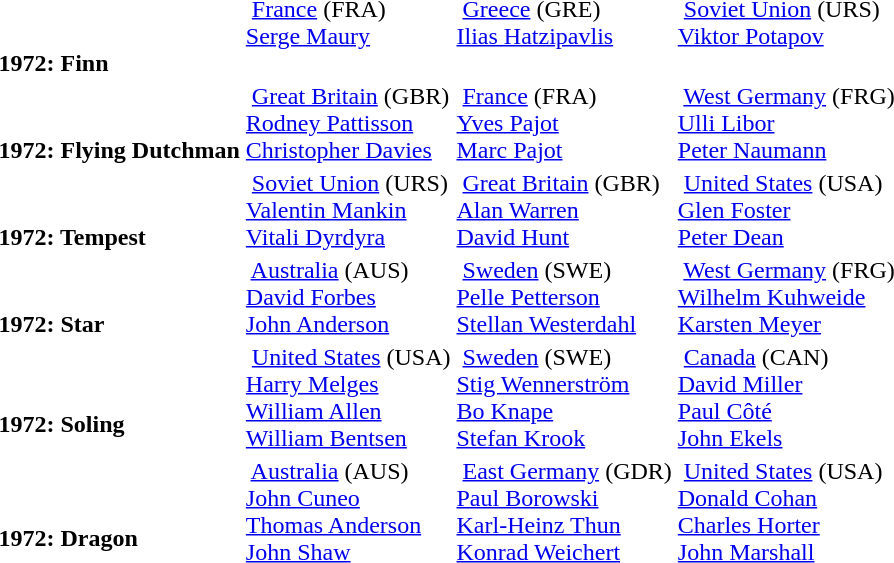<table>
<tr>
<td style="align:center;"><br><br><strong>1972: Finn</strong> <br></td>
<td style="vertical-align:top;"> <a href='#'>France</a> <span>(FRA)</span><br><a href='#'>Serge Maury</a></td>
<td style="vertical-align:top;"> <a href='#'>Greece</a> <span>(GRE)</span><br><a href='#'>Ilias Hatzipavlis</a></td>
<td style="vertical-align:top;"> <a href='#'>Soviet Union</a> <span>(URS)</span><br><a href='#'>Viktor Potapov</a></td>
</tr>
<tr>
<td style="align:center;"><br><br><strong>1972: Flying Dutchman</strong> <br></td>
<td style="vertical-align:top;"> <a href='#'>Great Britain</a> <span>(GBR)</span><br><a href='#'>Rodney Pattisson</a><br><a href='#'>Christopher Davies</a></td>
<td style="vertical-align:top;"> <a href='#'>France</a> <span>(FRA)</span><br><a href='#'>Yves Pajot</a><br><a href='#'>Marc Pajot</a></td>
<td style="vertical-align:top;"> <a href='#'>West Germany</a> <span>(FRG)</span><br><a href='#'>Ulli Libor</a><br><a href='#'>Peter Naumann</a></td>
</tr>
<tr>
<td style="align:center;"><br><br><strong>1972: Tempest</strong> <br></td>
<td style="vertical-align:top;"> <a href='#'>Soviet Union</a> <span>(URS)</span><br><a href='#'>Valentin Mankin</a><br><a href='#'>Vitali Dyrdyra</a></td>
<td style="vertical-align:top;"> <a href='#'>Great Britain</a> <span>(GBR)</span><br><a href='#'>Alan Warren</a><br><a href='#'>David Hunt</a></td>
<td style="vertical-align:top;"> <a href='#'>United States</a> <span>(USA)</span><br><a href='#'>Glen Foster</a><br><a href='#'>Peter Dean</a></td>
</tr>
<tr>
<td style="align:center;"><br><br><strong>1972: Star</strong> <br></td>
<td style="vertical-align:top;"> <a href='#'>Australia</a> <span>(AUS)</span><br><a href='#'>David Forbes</a><br><a href='#'>John Anderson</a></td>
<td style="vertical-align:top;"> <a href='#'>Sweden</a> <span>(SWE)</span><br><a href='#'>Pelle Petterson</a><br><a href='#'>Stellan Westerdahl</a></td>
<td style="vertical-align:top;"> <a href='#'>West Germany</a> <span>(FRG)</span><br><a href='#'>Wilhelm Kuhweide</a><br><a href='#'>Karsten Meyer</a></td>
</tr>
<tr>
<td style="align:center;"><br><br><strong>1972: Soling</strong> <br></td>
<td style="vertical-align:top;"> <a href='#'>United States</a> <span>(USA)</span><br><a href='#'>Harry Melges</a><br><a href='#'>William Allen</a><br><a href='#'>William Bentsen</a></td>
<td style="vertical-align:top;"> <a href='#'>Sweden</a> <span>(SWE)</span><br><a href='#'>Stig Wennerström</a><br><a href='#'>Bo Knape</a><br><a href='#'>Stefan Krook</a></td>
<td style="vertical-align:top;"> <a href='#'>Canada</a> <span>(CAN)</span><br><a href='#'>David Miller</a><br><a href='#'>Paul Côté</a><br><a href='#'>John Ekels</a></td>
</tr>
<tr>
<td style="align:center;"><br><br><strong>1972: Dragon</strong> <br></td>
<td style="vertical-align:top;"> <a href='#'>Australia</a> <span>(AUS)</span><br><a href='#'>John Cuneo</a><br><a href='#'>Thomas Anderson</a><br><a href='#'>John Shaw</a></td>
<td style="vertical-align:top;"> <a href='#'>East Germany</a> <span>(GDR)</span><br><a href='#'>Paul Borowski</a><br><a href='#'>Karl-Heinz Thun</a><br><a href='#'>Konrad Weichert</a></td>
<td style="vertical-align:top;"> <a href='#'>United States</a> <span>(USA)</span><br><a href='#'>Donald Cohan</a><br><a href='#'>Charles Horter</a><br><a href='#'>John Marshall</a></td>
</tr>
</table>
